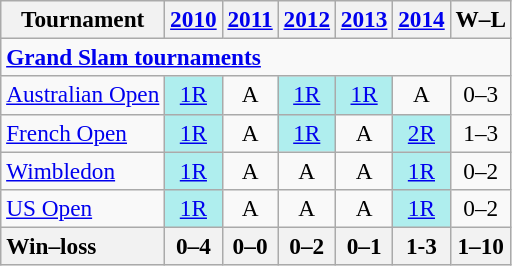<table class="wikitable" style="text-align:center;font-size:97%">
<tr>
<th>Tournament</th>
<th><a href='#'>2010</a></th>
<th><a href='#'>2011</a></th>
<th><a href='#'>2012</a></th>
<th><a href='#'>2013</a></th>
<th><a href='#'>2014</a></th>
<th>W–L</th>
</tr>
<tr>
<td colspan="7" align="left"><strong><a href='#'>Grand Slam tournaments</a></strong></td>
</tr>
<tr>
<td align="left"><a href='#'>Australian Open</a></td>
<td bgcolor="afeeee"><a href='#'>1R</a></td>
<td>A</td>
<td bgcolor="afeeee"><a href='#'>1R</a></td>
<td bgcolor="afeeee"><a href='#'>1R</a></td>
<td>A</td>
<td>0–3</td>
</tr>
<tr>
<td align="left"><a href='#'>French Open</a></td>
<td bgcolor="afeeee"><a href='#'>1R</a></td>
<td>A</td>
<td bgcolor="afeeee"><a href='#'>1R</a></td>
<td>A</td>
<td bgcolor="afeeee"><a href='#'>2R</a></td>
<td>1–3</td>
</tr>
<tr>
<td align="left"><a href='#'>Wimbledon</a></td>
<td bgcolor="afeeee"><a href='#'>1R</a></td>
<td>A</td>
<td>A</td>
<td>A</td>
<td bgcolor="afeeee"><a href='#'>1R</a></td>
<td>0–2</td>
</tr>
<tr>
<td align="left"><a href='#'>US Open</a></td>
<td bgcolor="afeeee"><a href='#'>1R</a></td>
<td>A</td>
<td>A</td>
<td>A</td>
<td bgcolor="afeeee"><a href='#'>1R</a></td>
<td>0–2</td>
</tr>
<tr>
<th style="text-align:left">Win–loss</th>
<th>0–4</th>
<th>0–0</th>
<th>0–2</th>
<th>0–1</th>
<th>1-3</th>
<th>1–10</th>
</tr>
</table>
